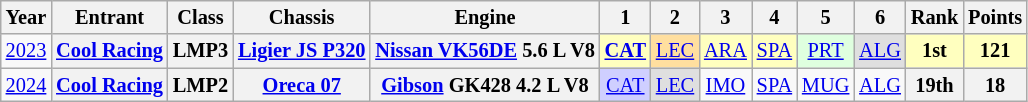<table class="wikitable" style="text-align:center; font-size:85%">
<tr>
<th>Year</th>
<th>Entrant</th>
<th>Class</th>
<th>Chassis</th>
<th>Engine</th>
<th>1</th>
<th>2</th>
<th>3</th>
<th>4</th>
<th>5</th>
<th>6</th>
<th>Rank</th>
<th>Points</th>
</tr>
<tr>
<td nowrap><a href='#'>2023</a></td>
<th nowrap><a href='#'>Cool Racing</a></th>
<th>LMP3</th>
<th nowrap><a href='#'>Ligier JS P320</a></th>
<th nowrap><a href='#'>Nissan VK56DE</a> 5.6 L V8</th>
<td style="background:#FFFFBF;"><strong><a href='#'>CAT</a></strong><br></td>
<td style="background:#FFDF9F;"><a href='#'>LEC</a><br></td>
<td style="background:#FFFFBF;"><a href='#'>ARA</a><br></td>
<td style="background:#FFFFBF;"><a href='#'>SPA</a><br></td>
<td style="background:#DFFFDF;"><a href='#'>PRT</a><br></td>
<td style="background:#DFDFDF;"><a href='#'>ALG</a><br></td>
<th style="background:#FFFFBF;">1st</th>
<th style="background:#FFFFBF;">121</th>
</tr>
<tr>
<td><a href='#'>2024</a></td>
<th><a href='#'>Cool Racing</a></th>
<th>LMP2</th>
<th><a href='#'>Oreca 07</a></th>
<th><a href='#'>Gibson</a> GK428 4.2 L V8</th>
<td style="background:#cfcfff;"><a href='#'>CAT</a><br></td>
<td style="background:#DFDFDF;"><a href='#'>LEC</a><br></td>
<td style="background:#;"><a href='#'>IMO</a></td>
<td style="background:#;"><a href='#'>SPA</a></td>
<td style="background:#;"><a href='#'>MUG</a></td>
<td style="background:#;"><a href='#'>ALG</a></td>
<th>19th</th>
<th>18</th>
</tr>
</table>
